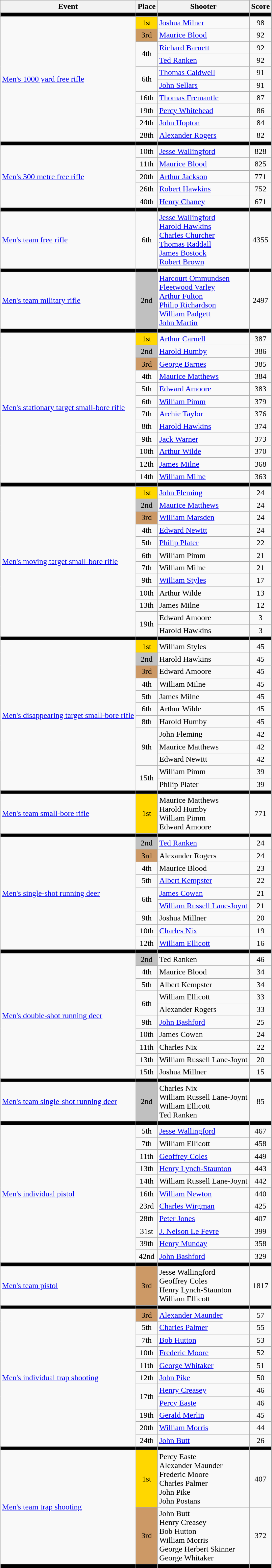<table class=wikitable>
<tr>
<th>Event</th>
<th>Place</th>
<th>Shooter</th>
<th>Score</th>
</tr>
<tr bgcolor=black>
<td></td>
<td></td>
<td></td>
<td></td>
</tr>
<tr>
<td rowspan=10><a href='#'>Men's 1000 yard free rifle</a></td>
<td bgcolor=gold align=center>1st</td>
<td><a href='#'>Joshua Milner</a></td>
<td align=center>98</td>
</tr>
<tr>
<td bgcolor=cc996 align=center>3rd</td>
<td><a href='#'>Maurice Blood</a></td>
<td align=center>92</td>
</tr>
<tr>
<td rowspan=2 align=center>4th</td>
<td><a href='#'>Richard Barnett</a></td>
<td align=center>92</td>
</tr>
<tr>
<td><a href='#'>Ted Ranken</a></td>
<td align=center>92</td>
</tr>
<tr>
<td rowspan=2 align=center>6th</td>
<td><a href='#'>Thomas Caldwell</a></td>
<td align=center>91</td>
</tr>
<tr>
<td><a href='#'>John Sellars</a></td>
<td align=center>91</td>
</tr>
<tr>
<td align=center>16th</td>
<td><a href='#'>Thomas Fremantle</a></td>
<td align=center>87</td>
</tr>
<tr>
<td align=center>19th</td>
<td><a href='#'>Percy Whitehead</a></td>
<td align=center>86</td>
</tr>
<tr>
<td align=center>24th</td>
<td><a href='#'>John Hopton</a></td>
<td align=center>84</td>
</tr>
<tr>
<td align=center>28th</td>
<td><a href='#'>Alexander Rogers</a></td>
<td align=center>82</td>
</tr>
<tr bgcolor=black>
<td></td>
<td></td>
<td></td>
<td></td>
</tr>
<tr>
<td rowspan=5><a href='#'>Men's 300 metre free rifle</a></td>
<td align=center>10th</td>
<td><a href='#'>Jesse Wallingford</a></td>
<td align=center>828</td>
</tr>
<tr>
<td align=center>11th</td>
<td><a href='#'>Maurice Blood</a></td>
<td align=center>825</td>
</tr>
<tr>
<td align=center>20th</td>
<td><a href='#'>Arthur Jackson</a></td>
<td align=center>771</td>
</tr>
<tr>
<td align=center>26th</td>
<td><a href='#'>Robert Hawkins</a></td>
<td align=center>752</td>
</tr>
<tr>
<td align=center>40th</td>
<td><a href='#'>Henry Chaney</a></td>
<td align=center>671</td>
</tr>
<tr bgcolor=black>
<td></td>
<td></td>
<td></td>
<td></td>
</tr>
<tr>
<td><a href='#'>Men's team free rifle</a></td>
<td align=center>6th</td>
<td><a href='#'>Jesse Wallingford</a> <br> <a href='#'>Harold Hawkins</a> <br> <a href='#'>Charles Churcher</a> <br> <a href='#'>Thomas Raddall</a> <br> <a href='#'>James Bostock</a> <br> <a href='#'>Robert Brown</a></td>
<td align=center>4355</td>
</tr>
<tr bgcolor=black>
<td></td>
<td></td>
<td></td>
<td></td>
</tr>
<tr>
<td><a href='#'>Men's team military rifle</a></td>
<td bgcolor=silver align=center>2nd</td>
<td><a href='#'>Harcourt Ommundsen</a> <br> <a href='#'>Fleetwood Varley</a> <br> <a href='#'>Arthur Fulton</a> <br> <a href='#'>Philip Richardson</a> <br> <a href='#'>William Padgett</a> <br> <a href='#'>John Martin</a></td>
<td align=center>2497</td>
</tr>
<tr bgcolor=black>
<td></td>
<td></td>
<td></td>
<td></td>
</tr>
<tr>
<td rowspan=12><a href='#'>Men's stationary target small-bore rifle</a></td>
<td bgcolor=gold align=center>1st</td>
<td><a href='#'>Arthur Carnell</a></td>
<td align=center>387</td>
</tr>
<tr>
<td bgcolor=silver align=center>2nd</td>
<td><a href='#'>Harold Humby</a></td>
<td align=center>386</td>
</tr>
<tr>
<td bgcolor=cc9966 align=center>3rd</td>
<td><a href='#'>George Barnes</a></td>
<td align=center>385</td>
</tr>
<tr>
<td align=center>4th</td>
<td><a href='#'>Maurice Matthews</a></td>
<td align=center>384</td>
</tr>
<tr>
<td align=center>5th</td>
<td><a href='#'>Edward Amoore</a></td>
<td align=center>383</td>
</tr>
<tr>
<td align=center>6th</td>
<td><a href='#'>William Pimm</a></td>
<td align=center>379</td>
</tr>
<tr>
<td align=center>7th</td>
<td><a href='#'>Archie Taylor</a></td>
<td align=center>376</td>
</tr>
<tr>
<td align=center>8th</td>
<td><a href='#'>Harold Hawkins</a></td>
<td align=center>374</td>
</tr>
<tr>
<td align=center>9th</td>
<td><a href='#'>Jack Warner</a></td>
<td align=center>373</td>
</tr>
<tr>
<td align=center>10th</td>
<td><a href='#'>Arthur Wilde</a></td>
<td align=center>370</td>
</tr>
<tr>
<td align=center>12th</td>
<td><a href='#'>James Milne</a></td>
<td align=center>368</td>
</tr>
<tr>
<td align=center>14th</td>
<td><a href='#'>William Milne</a></td>
<td align=center>363</td>
</tr>
<tr bgcolor=black>
<td></td>
<td></td>
<td></td>
<td></td>
</tr>
<tr>
<td rowspan=12><a href='#'>Men's moving target small-bore rifle</a></td>
<td bgcolor=gold align=center>1st</td>
<td><a href='#'>John Fleming</a></td>
<td align=center>24</td>
</tr>
<tr>
<td bgcolor=silver align=center>2nd</td>
<td><a href='#'>Maurice Matthews</a></td>
<td align=center>24</td>
</tr>
<tr>
<td bgcolor=cc9966 align=center>3rd</td>
<td><a href='#'>William Marsden</a></td>
<td align=center>24</td>
</tr>
<tr>
<td align=center>4th</td>
<td><a href='#'>Edward Newitt</a></td>
<td align=center>24</td>
</tr>
<tr>
<td align=center>5th</td>
<td><a href='#'>Philip Plater</a></td>
<td align=center>22</td>
</tr>
<tr>
<td align=center>6th</td>
<td>William Pimm</td>
<td align=center>21</td>
</tr>
<tr>
<td align=center>7th</td>
<td>William Milne</td>
<td align=center>21</td>
</tr>
<tr>
<td align=center>9th</td>
<td><a href='#'>William Styles</a></td>
<td align=center>17</td>
</tr>
<tr>
<td align=center>10th</td>
<td>Arthur Wilde</td>
<td align=center>13</td>
</tr>
<tr>
<td align=center>13th</td>
<td>James Milne</td>
<td align=center>12</td>
</tr>
<tr>
<td rowspan=2 align=center>19th</td>
<td>Edward Amoore</td>
<td align=center>3</td>
</tr>
<tr>
<td>Harold Hawkins</td>
<td align=center>3</td>
</tr>
<tr bgcolor=black>
<td></td>
<td></td>
<td></td>
<td></td>
</tr>
<tr>
<td rowspan=12><a href='#'>Men's disappearing target small-bore rifle</a></td>
<td bgcolor=gold align=center>1st</td>
<td>William Styles</td>
<td align=center>45</td>
</tr>
<tr>
<td bgcolor=silver align=center>2nd</td>
<td>Harold Hawkins</td>
<td align=center>45</td>
</tr>
<tr>
<td bgcolor=cc9966 align=center>3rd</td>
<td>Edward Amoore</td>
<td align=center>45</td>
</tr>
<tr>
<td align=center>4th</td>
<td>William Milne</td>
<td align=center>45</td>
</tr>
<tr>
<td align=center>5th</td>
<td>James Milne</td>
<td align=center>45</td>
</tr>
<tr>
<td align=center>6th</td>
<td>Arthur Wilde</td>
<td align=center>45</td>
</tr>
<tr>
<td align=center>8th</td>
<td>Harold Humby</td>
<td align=center>45</td>
</tr>
<tr>
<td rowspan=3 align=center>9th</td>
<td>John Fleming</td>
<td align=center>42</td>
</tr>
<tr>
<td>Maurice Matthews</td>
<td align=center>42</td>
</tr>
<tr>
<td>Edward Newitt</td>
<td align=center>42</td>
</tr>
<tr>
<td rowspan=2 align=center>15th</td>
<td>William Pimm</td>
<td align=center>39</td>
</tr>
<tr>
<td>Philip Plater</td>
<td align=center>39</td>
</tr>
<tr bgcolor=black>
<td></td>
<td></td>
<td></td>
<td></td>
</tr>
<tr>
<td><a href='#'>Men's team small-bore rifle</a></td>
<td bgcolor=gold align=center>1st</td>
<td>Maurice Matthews <br> Harold Humby <br> William Pimm <br> Edward Amoore</td>
<td align=center>771</td>
</tr>
<tr bgcolor=black>
<td></td>
<td></td>
<td></td>
<td></td>
</tr>
<tr>
<td rowspan=9><a href='#'>Men's single-shot running deer</a></td>
<td bgcolor=silver align=center>2nd</td>
<td><a href='#'>Ted Ranken</a></td>
<td align=center>24</td>
</tr>
<tr>
<td bgcolor=cc9966 align=center>3rd</td>
<td>Alexander Rogers</td>
<td align=center>24</td>
</tr>
<tr>
<td align=center>4th</td>
<td>Maurice Blood</td>
<td align=center>23</td>
</tr>
<tr>
<td align=center>5th</td>
<td><a href='#'>Albert Kempster</a></td>
<td align=center>22</td>
</tr>
<tr>
<td rowspan=2 align=center>6th</td>
<td><a href='#'>James Cowan</a></td>
<td align=center>21</td>
</tr>
<tr>
<td><a href='#'>William Russell Lane-Joynt</a></td>
<td align=center>21</td>
</tr>
<tr>
<td align=center>9th</td>
<td>Joshua Millner</td>
<td align=center>20</td>
</tr>
<tr>
<td align=center>10th</td>
<td><a href='#'>Charles Nix</a></td>
<td align=center>19</td>
</tr>
<tr>
<td align=center>12th</td>
<td><a href='#'>William Ellicott</a></td>
<td align=center>16</td>
</tr>
<tr bgcolor=black>
<td></td>
<td></td>
<td></td>
<td></td>
</tr>
<tr>
<td rowspan=10><a href='#'>Men's double-shot running deer</a></td>
<td bgcolor=silver align=center>2nd</td>
<td>Ted Ranken</td>
<td align=center>46</td>
</tr>
<tr>
<td align=center>4th</td>
<td>Maurice Blood</td>
<td align=center>34</td>
</tr>
<tr>
<td align=center>5th</td>
<td>Albert Kempster</td>
<td align=center>34</td>
</tr>
<tr>
<td rowspan=2 align=center>6th</td>
<td>William Ellicott</td>
<td align=center>33</td>
</tr>
<tr>
<td>Alexander Rogers</td>
<td align=center>33</td>
</tr>
<tr>
<td align=center>9th</td>
<td><a href='#'>John Bashford</a></td>
<td align=center>25</td>
</tr>
<tr>
<td align=center>10th</td>
<td>James Cowan</td>
<td align=center>24</td>
</tr>
<tr>
<td align=center>11th</td>
<td>Charles Nix</td>
<td align=center>22</td>
</tr>
<tr>
<td align=center>13th</td>
<td>William Russell Lane-Joynt</td>
<td align=center>20</td>
</tr>
<tr>
<td align=center>15th</td>
<td>Joshua Millner</td>
<td align=center>15</td>
</tr>
<tr bgcolor=black>
<td></td>
<td></td>
<td></td>
<td></td>
</tr>
<tr>
<td><a href='#'>Men's team single-shot running deer</a></td>
<td bgcolor=silver align=center>2nd</td>
<td>Charles Nix <br> William Russell Lane-Joynt <br> William Ellicott <br> Ted Ranken</td>
<td align=center>85</td>
</tr>
<tr bgcolor=black>
<td></td>
<td></td>
<td></td>
<td></td>
</tr>
<tr>
<td rowspan=11><a href='#'>Men's individual pistol</a></td>
<td align=center>5th</td>
<td><a href='#'>Jesse Wallingford</a></td>
<td align=center>467</td>
</tr>
<tr>
<td align=center>7th</td>
<td>William Ellicott</td>
<td align=center>458</td>
</tr>
<tr>
<td align=center>11th</td>
<td><a href='#'>Geoffrey Coles</a></td>
<td align=center>449</td>
</tr>
<tr>
<td align=center>13th</td>
<td><a href='#'>Henry Lynch-Staunton</a></td>
<td align=center>443</td>
</tr>
<tr>
<td align=center>14th</td>
<td>William Russell Lane-Joynt</td>
<td align=center>442</td>
</tr>
<tr>
<td align=center>16th</td>
<td><a href='#'>William Newton</a></td>
<td align=center>440</td>
</tr>
<tr>
<td align=center>23rd</td>
<td><a href='#'>Charles Wirgman</a></td>
<td align=center>425</td>
</tr>
<tr>
<td align=center>28th</td>
<td><a href='#'>Peter Jones</a></td>
<td align=center>407</td>
</tr>
<tr>
<td align=center>31st</td>
<td><a href='#'>J. Nelson Le Fevre</a></td>
<td align=center>399</td>
</tr>
<tr>
<td align=center>39th</td>
<td><a href='#'>Henry Munday</a></td>
<td align=center>358</td>
</tr>
<tr>
<td align=center>42nd</td>
<td><a href='#'>John Bashford</a></td>
<td align=center>329</td>
</tr>
<tr bgcolor=black>
<td></td>
<td></td>
<td></td>
<td></td>
</tr>
<tr>
<td><a href='#'>Men's team pistol</a></td>
<td bgcolor=cc9966 align=center>3rd</td>
<td>Jesse Wallingford <br> Geoffrey Coles <br> Henry Lynch-Staunton <br> William Ellicott</td>
<td align=center>1817</td>
</tr>
<tr bgcolor=black>
<td></td>
<td></td>
<td></td>
<td></td>
</tr>
<tr>
<td rowspan=11><a href='#'>Men's individual trap shooting</a></td>
<td bgcolor=cc9966 align=center>3rd</td>
<td><a href='#'>Alexander Maunder</a></td>
<td align=center>57</td>
</tr>
<tr>
<td align=center>5th</td>
<td><a href='#'>Charles Palmer</a></td>
<td align=center>55</td>
</tr>
<tr>
<td align=center>7th</td>
<td><a href='#'>Bob Hutton</a></td>
<td align=center>53</td>
</tr>
<tr>
<td align=center>10th</td>
<td><a href='#'>Frederic Moore</a></td>
<td align=center>52</td>
</tr>
<tr>
<td align=center>11th</td>
<td><a href='#'>George Whitaker</a></td>
<td align=center>51</td>
</tr>
<tr>
<td align=center>12th</td>
<td><a href='#'>John Pike</a></td>
<td align=center>50</td>
</tr>
<tr>
<td rowspan=2 align=center>17th</td>
<td><a href='#'>Henry Creasey</a></td>
<td align=center>46</td>
</tr>
<tr>
<td><a href='#'>Percy Easte</a></td>
<td align=center>46</td>
</tr>
<tr>
<td align=center>19th</td>
<td><a href='#'>Gerald Merlin</a></td>
<td align=center>45</td>
</tr>
<tr>
<td align=center>20th</td>
<td><a href='#'>William Morris</a></td>
<td align=center>44</td>
</tr>
<tr>
<td align=center>24th</td>
<td><a href='#'>John Butt</a></td>
<td align=center>26</td>
</tr>
<tr bgcolor=black>
<td></td>
<td></td>
<td></td>
<td></td>
</tr>
<tr>
<td rowspan=2><a href='#'>Men's team trap shooting</a></td>
<td bgcolor=gold align=center>1st</td>
<td>Percy Easte <br> Alexander Maunder <br> Frederic Moore <br> Charles Palmer <br> John Pike <br> John Postans</td>
<td align=center>407</td>
</tr>
<tr>
<td bgcolor=cc9966 align=center>3rd</td>
<td>John Butt <br> Henry Creasey <br> Bob Hutton <br> William Morris <br> George Herbert Skinner <br> George Whitaker</td>
<td align=center>372</td>
</tr>
<tr bgcolor=black>
<td></td>
<td></td>
<td></td>
<td></td>
</tr>
</table>
